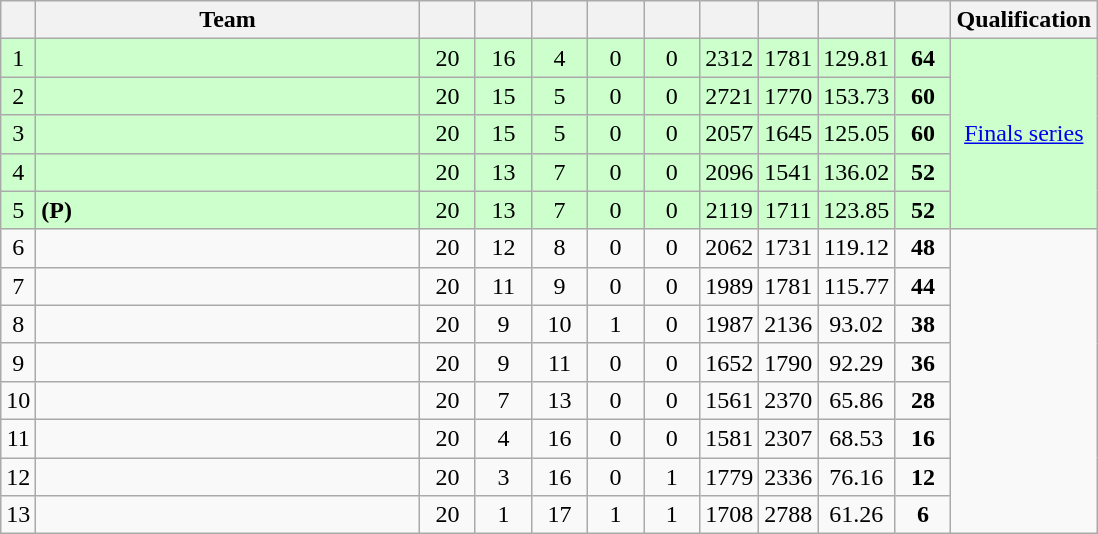<table class="wikitable" style="text-align:center; margin-bottom:0">
<tr>
<th style="width:10px"></th>
<th style="width:35%;">Team</th>
<th style="width:30px;"></th>
<th style="width:30px;"></th>
<th style="width:30px;"></th>
<th style="width:30px;"></th>
<th style="width:30px;"></th>
<th style="width:30px;"></th>
<th style="width:30px;"></th>
<th style="width:30px;"></th>
<th style="width:30px;"></th>
<th>Qualification</th>
</tr>
<tr style="background:#ccffcc;">
<td>1</td>
<td style="text-align:left;"></td>
<td>20</td>
<td>16</td>
<td>4</td>
<td>0</td>
<td>0</td>
<td>2312</td>
<td>1781</td>
<td>129.81</td>
<td><strong>64</strong></td>
<td rowspan=5><a href='#'>Finals series</a></td>
</tr>
<tr style="background:#ccffcc;">
<td>2</td>
<td style="text-align:left;"></td>
<td>20</td>
<td>15</td>
<td>5</td>
<td>0</td>
<td>0</td>
<td>2721</td>
<td>1770</td>
<td>153.73</td>
<td><strong>60</strong></td>
</tr>
<tr style="background:#ccffcc;">
<td>3</td>
<td style="text-align:left;"></td>
<td>20</td>
<td>15</td>
<td>5</td>
<td>0</td>
<td>0</td>
<td>2057</td>
<td>1645</td>
<td>125.05</td>
<td><strong>60</strong></td>
</tr>
<tr style="background:#ccffcc;">
<td>4</td>
<td style="text-align:left;"></td>
<td>20</td>
<td>13</td>
<td>7</td>
<td>0</td>
<td>0</td>
<td>2096</td>
<td>1541</td>
<td>136.02</td>
<td><strong>52</strong></td>
</tr>
<tr style="background:#ccffcc;">
<td>5</td>
<td style="text-align:left;"> <strong>(P)</strong></td>
<td>20</td>
<td>13</td>
<td>7</td>
<td>0</td>
<td>0</td>
<td>2119</td>
<td>1711</td>
<td>123.85</td>
<td><strong>52</strong></td>
</tr>
<tr>
<td>6</td>
<td style="text-align:left;"></td>
<td>20</td>
<td>12</td>
<td>8</td>
<td>0</td>
<td>0</td>
<td>2062</td>
<td>1731</td>
<td>119.12</td>
<td><strong>48</strong></td>
</tr>
<tr>
<td>7</td>
<td style="text-align:left;"></td>
<td>20</td>
<td>11</td>
<td>9</td>
<td>0</td>
<td>0</td>
<td>1989</td>
<td>1781</td>
<td>115.77</td>
<td><strong>44</strong></td>
</tr>
<tr>
<td>8</td>
<td style="text-align:left;"></td>
<td>20</td>
<td>9</td>
<td>10</td>
<td>1</td>
<td>0</td>
<td>1987</td>
<td>2136</td>
<td>93.02</td>
<td><strong>38</strong></td>
</tr>
<tr>
<td>9</td>
<td style="text-align:left;"></td>
<td>20</td>
<td>9</td>
<td>11</td>
<td>0</td>
<td>0</td>
<td>1652</td>
<td>1790</td>
<td>92.29</td>
<td><strong>36</strong></td>
</tr>
<tr>
<td>10</td>
<td style="text-align:left;"></td>
<td>20</td>
<td>7</td>
<td>13</td>
<td>0</td>
<td>0</td>
<td>1561</td>
<td>2370</td>
<td>65.86</td>
<td><strong>28</strong></td>
</tr>
<tr>
<td>11</td>
<td style="text-align:left;"></td>
<td>20</td>
<td>4</td>
<td>16</td>
<td>0</td>
<td>0</td>
<td>1581</td>
<td>2307</td>
<td>68.53</td>
<td><strong>16</strong></td>
</tr>
<tr>
<td>12</td>
<td style="text-align:left;"></td>
<td>20</td>
<td>3</td>
<td>16</td>
<td>0</td>
<td>1</td>
<td>1779</td>
<td>2336</td>
<td>76.16</td>
<td><strong>12</strong></td>
</tr>
<tr>
<td>13</td>
<td style="text-align:left;"></td>
<td>20</td>
<td>1</td>
<td>17</td>
<td>1</td>
<td>1</td>
<td>1708</td>
<td>2788</td>
<td>61.26</td>
<td><strong>6</strong></td>
</tr>
</table>
